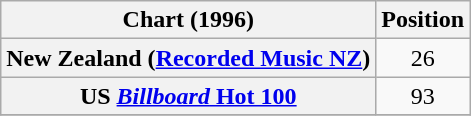<table class="wikitable plainrowheaders sortable" style="text-align:center">
<tr>
<th scope="col">Chart (1996)</th>
<th scope="col">Position</th>
</tr>
<tr>
<th scope="row" align="left">New Zealand (<a href='#'>Recorded Music NZ</a>)</th>
<td>26</td>
</tr>
<tr>
<th scope="row" align="left">US <a href='#'><em>Billboard</em> Hot 100</a></th>
<td>93</td>
</tr>
<tr>
</tr>
</table>
